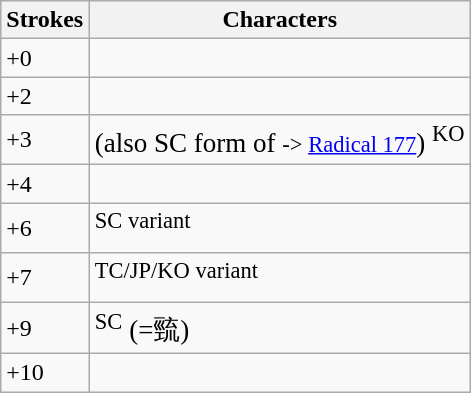<table class="wikitable">
<tr>
<th>Strokes</th>
<th>Characters</th>
</tr>
<tr --->
<td>+0</td>
<td style="font-size: large;"></td>
</tr>
<tr --->
<td>+2</td>
<td style="font-size: large;">  </td>
</tr>
<tr --->
<td>+3</td>
<td style="font-size: large;"> (also SC form of  <small>-> <a href='#'>Radical 177</a></small>) <sup>KO</sup></td>
</tr>
<tr --->
<td>+4</td>
<td style="font-size: large;"></td>
</tr>
<tr --->
<td>+6</td>
<td style="font-size: large;"><sup>SC variant</sup></td>
</tr>
<tr --->
<td>+7</td>
<td style="font-size: large;"><sup>TC/JP/KO variant</sup></td>
</tr>
<tr --->
<td>+9</td>
<td style="font-size: large;"><sup>SC</sup> (=巰)</td>
</tr>
<tr --->
<td>+10</td>
<td style="font-size: large;"></td>
</tr>
</table>
